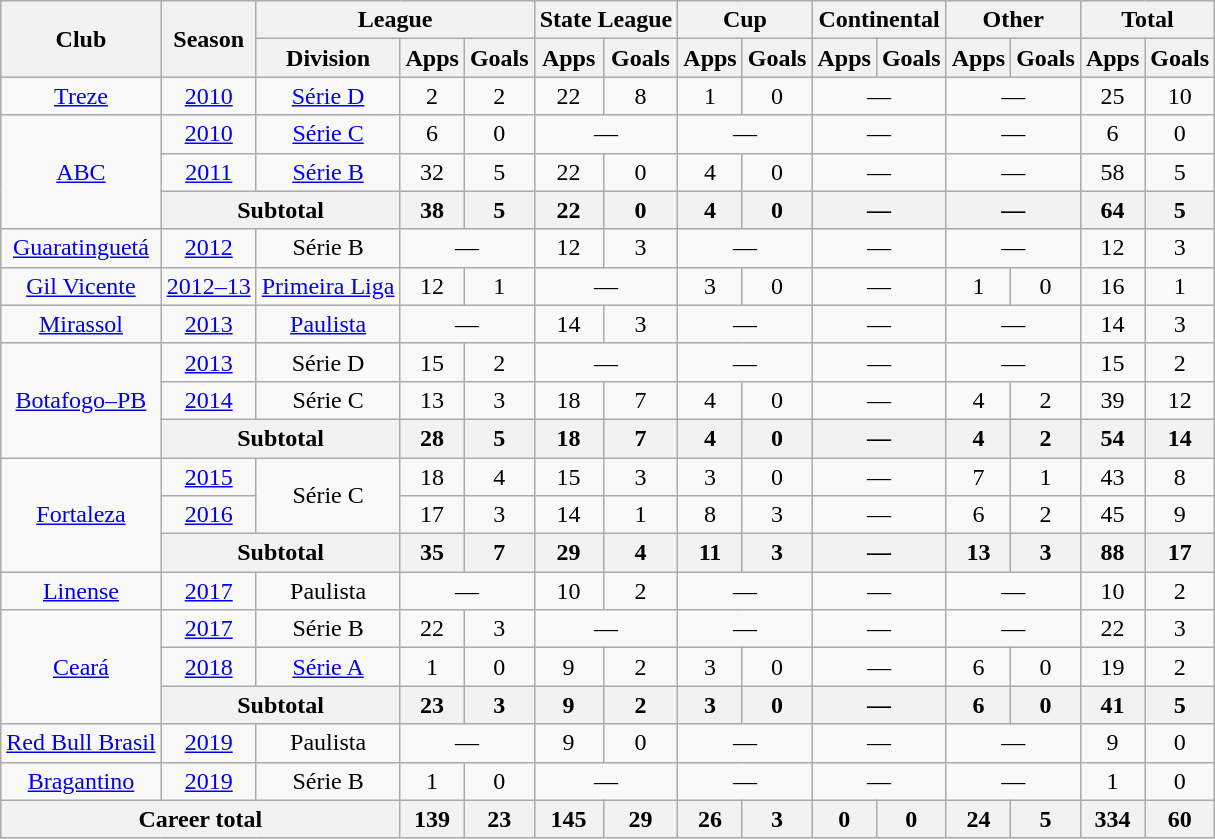<table class="wikitable" style="text-align: center;">
<tr>
<th rowspan="2">Club</th>
<th rowspan="2">Season</th>
<th colspan="3">League</th>
<th colspan="2">State League</th>
<th colspan="2">Cup</th>
<th colspan="2">Continental</th>
<th colspan="2">Other</th>
<th colspan="2">Total</th>
</tr>
<tr>
<th>Division</th>
<th>Apps</th>
<th>Goals</th>
<th>Apps</th>
<th>Goals</th>
<th>Apps</th>
<th>Goals</th>
<th>Apps</th>
<th>Goals</th>
<th>Apps</th>
<th>Goals</th>
<th>Apps</th>
<th>Goals</th>
</tr>
<tr>
<td align="center"><a href='#'>Treze</a></td>
<td><a href='#'>2010</a></td>
<td><a href='#'>Série D</a></td>
<td>2</td>
<td>2</td>
<td>22</td>
<td>8</td>
<td>1</td>
<td>0</td>
<td colspan="2">—</td>
<td colspan="2">—</td>
<td>25</td>
<td>10</td>
</tr>
<tr>
<td rowspan=3 align="center"><a href='#'>ABC</a></td>
<td><a href='#'>2010</a></td>
<td><a href='#'>Série C</a></td>
<td>6</td>
<td>0</td>
<td colspan="2">—</td>
<td colspan="2">—</td>
<td colspan="2">—</td>
<td colspan="2">—</td>
<td>6</td>
<td>0</td>
</tr>
<tr>
<td><a href='#'>2011</a></td>
<td><a href='#'>Série B</a></td>
<td>32</td>
<td>5</td>
<td>22</td>
<td>0</td>
<td>4</td>
<td>0</td>
<td colspan="2">—</td>
<td colspan="2">—</td>
<td>58</td>
<td>5</td>
</tr>
<tr>
<th colspan="2">Subtotal</th>
<th>38</th>
<th>5</th>
<th>22</th>
<th>0</th>
<th>4</th>
<th>0</th>
<th colspan="2">—</th>
<th colspan="2">—</th>
<th>64</th>
<th>5</th>
</tr>
<tr>
<td align="center"><a href='#'>Guaratinguetá</a></td>
<td><a href='#'>2012</a></td>
<td>Série B</td>
<td colspan="2">—</td>
<td>12</td>
<td>3</td>
<td colspan="2">—</td>
<td colspan="2">—</td>
<td colspan="2">—</td>
<td>12</td>
<td>3</td>
</tr>
<tr>
<td align="center"><a href='#'>Gil Vicente</a></td>
<td><a href='#'>2012–13</a></td>
<td><a href='#'>Primeira Liga</a></td>
<td>12</td>
<td>1</td>
<td colspan="2">—</td>
<td>3</td>
<td>0</td>
<td colspan="2">—</td>
<td>1</td>
<td>0</td>
<td>16</td>
<td>1</td>
</tr>
<tr>
<td align="center"><a href='#'>Mirassol</a></td>
<td><a href='#'>2013</a></td>
<td><a href='#'>Paulista</a></td>
<td colspan="2">—</td>
<td>14</td>
<td>3</td>
<td colspan="2">—</td>
<td colspan="2">—</td>
<td colspan="2">—</td>
<td>14</td>
<td>3</td>
</tr>
<tr>
<td rowspan=3 align="center"><a href='#'>Botafogo–PB</a></td>
<td><a href='#'>2013</a></td>
<td>Série D</td>
<td>15</td>
<td>2</td>
<td colspan="2">—</td>
<td colspan="2">—</td>
<td colspan="2">—</td>
<td colspan="2">—</td>
<td>15</td>
<td>2</td>
</tr>
<tr>
<td><a href='#'>2014</a></td>
<td>Série C</td>
<td>13</td>
<td>3</td>
<td>18</td>
<td>7</td>
<td>4</td>
<td>0</td>
<td colspan="2">—</td>
<td>4</td>
<td>2</td>
<td>39</td>
<td>12</td>
</tr>
<tr>
<th colspan="2">Subtotal</th>
<th>28</th>
<th>5</th>
<th>18</th>
<th>7</th>
<th>4</th>
<th>0</th>
<th colspan="2">—</th>
<th>4</th>
<th>2</th>
<th>54</th>
<th>14</th>
</tr>
<tr>
<td rowspan=3 align="center"><a href='#'>Fortaleza</a></td>
<td><a href='#'>2015</a></td>
<td rowspan=2>Série C</td>
<td>18</td>
<td>4</td>
<td>15</td>
<td>3</td>
<td>3</td>
<td>0</td>
<td colspan="2">—</td>
<td>7</td>
<td>1</td>
<td>43</td>
<td>8</td>
</tr>
<tr>
<td><a href='#'>2016</a></td>
<td>17</td>
<td>3</td>
<td>14</td>
<td>1</td>
<td>8</td>
<td>3</td>
<td colspan="2">—</td>
<td>6</td>
<td>2</td>
<td>45</td>
<td>9</td>
</tr>
<tr>
<th colspan="2">Subtotal</th>
<th>35</th>
<th>7</th>
<th>29</th>
<th>4</th>
<th>11</th>
<th>3</th>
<th colspan="2">—</th>
<th>13</th>
<th>3</th>
<th>88</th>
<th>17</th>
</tr>
<tr>
<td align="center"><a href='#'>Linense</a></td>
<td><a href='#'>2017</a></td>
<td>Paulista</td>
<td colspan="2">—</td>
<td>10</td>
<td>2</td>
<td colspan="2">—</td>
<td colspan="2">—</td>
<td colspan="2">—</td>
<td>10</td>
<td>2</td>
</tr>
<tr>
<td rowspan=3 align="center"><a href='#'>Ceará</a></td>
<td><a href='#'>2017</a></td>
<td>Série B</td>
<td>22</td>
<td>3</td>
<td colspan="2">—</td>
<td colspan="2">—</td>
<td colspan="2">—</td>
<td colspan="2">—</td>
<td>22</td>
<td>3</td>
</tr>
<tr>
<td><a href='#'>2018</a></td>
<td><a href='#'>Série A</a></td>
<td>1</td>
<td>0</td>
<td>9</td>
<td>2</td>
<td>3</td>
<td>0</td>
<td colspan="2">—</td>
<td>6</td>
<td>0</td>
<td>19</td>
<td>2</td>
</tr>
<tr>
<th colspan="2">Subtotal</th>
<th>23</th>
<th>3</th>
<th>9</th>
<th>2</th>
<th>3</th>
<th>0</th>
<th colspan="2">—</th>
<th>6</th>
<th>0</th>
<th>41</th>
<th>5</th>
</tr>
<tr>
<td align=center><a href='#'>Red Bull Brasil</a></td>
<td><a href='#'>2019</a></td>
<td>Paulista</td>
<td colspan=2>—</td>
<td>9</td>
<td>0</td>
<td colspan=2>—</td>
<td colspan=2>—</td>
<td colspan=2>—</td>
<td>9</td>
<td>0</td>
</tr>
<tr>
<td align=center><a href='#'>Bragantino</a></td>
<td><a href='#'>2019</a></td>
<td>Série B</td>
<td>1</td>
<td>0</td>
<td colspan=2>—</td>
<td colspan=2>—</td>
<td colspan=2>—</td>
<td colspan=2>—</td>
<td>1</td>
<td>0</td>
</tr>
<tr>
<th colspan="3"><strong>Career total</strong></th>
<th>139</th>
<th>23</th>
<th>145</th>
<th>29</th>
<th>26</th>
<th>3</th>
<th>0</th>
<th>0</th>
<th>24</th>
<th>5</th>
<th>334</th>
<th>60</th>
</tr>
</table>
